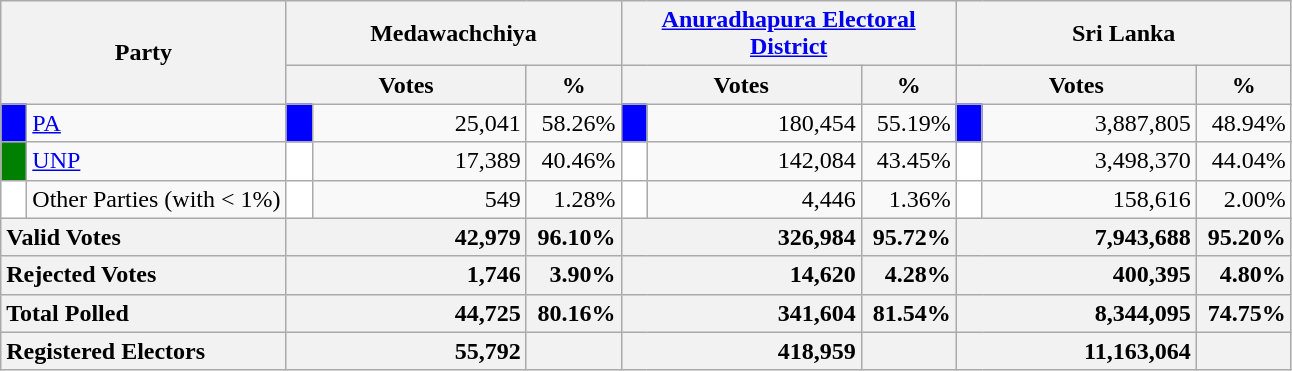<table class="wikitable">
<tr>
<th colspan="2" width="144px"rowspan="2">Party</th>
<th colspan="3" width="216px">Medawachchiya</th>
<th colspan="3" width="216px"><a href='#'>Anuradhapura Electoral District</a></th>
<th colspan="3" width="216px">Sri Lanka</th>
</tr>
<tr>
<th colspan="2" width="144px">Votes</th>
<th>%</th>
<th colspan="2" width="144px">Votes</th>
<th>%</th>
<th colspan="2" width="144px">Votes</th>
<th>%</th>
</tr>
<tr>
<td style="background-color:blue;" width="10px"></td>
<td style="text-align:left;"><a href='#'>PA</a></td>
<td style="background-color:blue;" width="10px"></td>
<td style="text-align:right;">25,041</td>
<td style="text-align:right;">58.26%</td>
<td style="background-color:blue;" width="10px"></td>
<td style="text-align:right;">180,454</td>
<td style="text-align:right;">55.19%</td>
<td style="background-color:blue;" width="10px"></td>
<td style="text-align:right;">3,887,805</td>
<td style="text-align:right;">48.94%</td>
</tr>
<tr>
<td style="background-color:green;" width="10px"></td>
<td style="text-align:left;"><a href='#'>UNP</a></td>
<td style="background-color:white;" width="10px"></td>
<td style="text-align:right;">17,389</td>
<td style="text-align:right;">40.46%</td>
<td style="background-color:white;" width="10px"></td>
<td style="text-align:right;">142,084</td>
<td style="text-align:right;">43.45%</td>
<td style="background-color:white;" width="10px"></td>
<td style="text-align:right;">3,498,370</td>
<td style="text-align:right;">44.04%</td>
</tr>
<tr>
<td style="background-color:white;" width="10px"></td>
<td style="text-align:left;">Other Parties (with < 1%)</td>
<td style="background-color:white;" width="10px"></td>
<td style="text-align:right;">549</td>
<td style="text-align:right;">1.28%</td>
<td style="background-color:white;" width="10px"></td>
<td style="text-align:right;">4,446</td>
<td style="text-align:right;">1.36%</td>
<td style="background-color:white;" width="10px"></td>
<td style="text-align:right;">158,616</td>
<td style="text-align:right;">2.00%</td>
</tr>
<tr>
<th colspan="2" width="144px"style="text-align:left;">Valid Votes</th>
<th style="text-align:right;"colspan="2" width="144px">42,979</th>
<th style="text-align:right;">96.10%</th>
<th style="text-align:right;"colspan="2" width="144px">326,984</th>
<th style="text-align:right;">95.72%</th>
<th style="text-align:right;"colspan="2" width="144px">7,943,688</th>
<th style="text-align:right;">95.20%</th>
</tr>
<tr>
<th colspan="2" width="144px"style="text-align:left;">Rejected Votes</th>
<th style="text-align:right;"colspan="2" width="144px">1,746</th>
<th style="text-align:right;">3.90%</th>
<th style="text-align:right;"colspan="2" width="144px">14,620</th>
<th style="text-align:right;">4.28%</th>
<th style="text-align:right;"colspan="2" width="144px">400,395</th>
<th style="text-align:right;">4.80%</th>
</tr>
<tr>
<th colspan="2" width="144px"style="text-align:left;">Total Polled</th>
<th style="text-align:right;"colspan="2" width="144px">44,725</th>
<th style="text-align:right;">80.16%</th>
<th style="text-align:right;"colspan="2" width="144px">341,604</th>
<th style="text-align:right;">81.54%</th>
<th style="text-align:right;"colspan="2" width="144px">8,344,095</th>
<th style="text-align:right;">74.75%</th>
</tr>
<tr>
<th colspan="2" width="144px"style="text-align:left;">Registered Electors</th>
<th style="text-align:right;"colspan="2" width="144px">55,792</th>
<th></th>
<th style="text-align:right;"colspan="2" width="144px">418,959</th>
<th></th>
<th style="text-align:right;"colspan="2" width="144px">11,163,064</th>
<th></th>
</tr>
</table>
